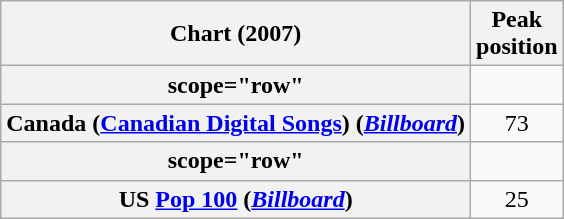<table class="wikitable sortable plainrowheaders">
<tr>
<th>Chart (2007)</th>
<th scope="col">Peak<br>position</th>
</tr>
<tr>
<th>scope="row" </th>
</tr>
<tr>
<th scope="row">Canada (<a href='#'>Canadian Digital Songs</a>) (<em><a href='#'>Billboard</a></em>)</th>
<td align="center">73</td>
</tr>
<tr>
<th>scope="row" </th>
</tr>
<tr>
<th scope="row">US <a href='#'>Pop 100</a> (<em><a href='#'>Billboard</a></em>)</th>
<td align="center">25</td>
</tr>
</table>
